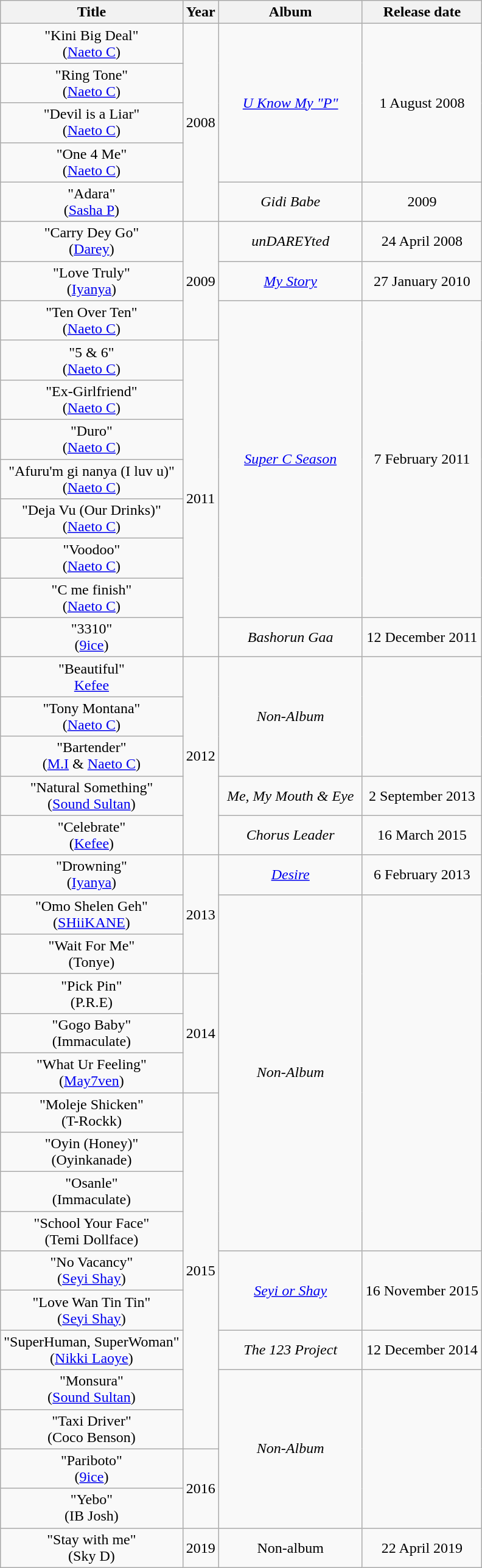<table class="wikitable plainrowheaders" style="text-align:center;">
<tr>
<th>Title</th>
<th>Year</th>
<th width="150">Album</th>
<th>Release date</th>
</tr>
<tr>
<td>"Kini Big Deal" <br><span>(<a href='#'>Naeto C</a>)</span></td>
<td rowspan="5">2008</td>
<td rowspan="4"><em><a href='#'>U Know My "P"</a></em></td>
<td rowspan="4">1 August 2008</td>
</tr>
<tr>
<td>"Ring Tone" <br><span>(<a href='#'>Naeto C</a>)</span></td>
</tr>
<tr>
<td>"Devil is a Liar" <br><span>(<a href='#'>Naeto C</a>)</span></td>
</tr>
<tr>
<td>"One 4 Me" <br><span>(<a href='#'>Naeto C</a>)</span></td>
</tr>
<tr>
<td>"Adara" <br><span>(<a href='#'>Sasha P</a>)</span></td>
<td><em>Gidi Babe</em></td>
<td>2009</td>
</tr>
<tr>
<td>"Carry Dey Go" <br><span>(<a href='#'>Darey</a>)</span></td>
<td rowspan="3">2009</td>
<td><em>unDAREYted</em></td>
<td>24 April 2008</td>
</tr>
<tr>
<td>"Love Truly" <br><span>(<a href='#'>Iyanya</a>)</span></td>
<td><em> <a href='#'>My Story</a></em></td>
<td>27 January 2010</td>
</tr>
<tr>
<td>"Ten Over Ten" <br><span>(<a href='#'>Naeto C</a>)</span></td>
<td rowspan="8"><em><a href='#'>Super C Season</a></em></td>
<td rowspan="8">7 February 2011</td>
</tr>
<tr>
<td>"5 & 6" <br><span>(<a href='#'>Naeto C</a>)</span></td>
<td rowspan="8">2011</td>
</tr>
<tr>
<td>"Ex-Girlfriend" <br><span>(<a href='#'>Naeto C</a>)</span></td>
</tr>
<tr>
<td>"Duro" <br><span>(<a href='#'>Naeto C</a>)</span></td>
</tr>
<tr>
<td>"Afuru'm gi nanya (I luv u)" <br><span>(<a href='#'>Naeto C</a>)</span></td>
</tr>
<tr>
<td>"Deja Vu (Our Drinks)" <br><span>(<a href='#'>Naeto C</a>)</span></td>
</tr>
<tr>
<td>"Voodoo" <br><span>(<a href='#'>Naeto C</a>)</span></td>
</tr>
<tr>
<td>"C me finish" <br><span>(<a href='#'>Naeto C</a>)</span></td>
</tr>
<tr>
<td>"3310" <br><span>(<a href='#'>9ice</a>)</span></td>
<td><em>Bashorun Gaa</em></td>
<td>12 December 2011</td>
</tr>
<tr>
<td>"Beautiful" <br><span><a href='#'>Kefee</a></span></td>
<td rowspan="5">2012</td>
<td rowspan="3"><em>Non-Album</em></td>
<td rowspan="3"></td>
</tr>
<tr>
<td>"Tony Montana" <br><span>(<a href='#'>Naeto C</a>)</span></td>
</tr>
<tr>
<td>"Bartender" <br><span>(<a href='#'>M.I</a> & <a href='#'>Naeto C</a>)</span></td>
</tr>
<tr>
<td>"Natural Something" <br><span>(<a href='#'>Sound Sultan</a>)</span></td>
<td><em>Me, My Mouth & Eye</em></td>
<td>2 September 2013</td>
</tr>
<tr>
<td>"Celebrate" <br><span>(<a href='#'>Kefee</a>)</span></td>
<td><em>Chorus Leader</em></td>
<td>16 March 2015</td>
</tr>
<tr>
<td>"Drowning" <br><span>(<a href='#'>Iyanya</a>)</span></td>
<td rowspan="3">2013</td>
<td><em> <a href='#'>Desire</a></em></td>
<td>6 February 2013</td>
</tr>
<tr>
<td>"Omo Shelen Geh" <br><span>(<a href='#'>SHiiKANE</a>)</span></td>
<td rowspan="9"><em>Non-Album</em></td>
<td rowspan="9"></td>
</tr>
<tr>
<td>"Wait For Me" <br><span>(Tonye)</span></td>
</tr>
<tr>
<td>"Pick Pin" <br><span>(P.R.E)</span></td>
<td rowspan="3">2014</td>
</tr>
<tr>
<td>"Gogo Baby" <br><span>(Immaculate)</span></td>
</tr>
<tr>
<td>"What Ur Feeling" <br><span>(<a href='#'>May7ven</a>)</span></td>
</tr>
<tr>
<td>"Moleje Shicken" <br><span>(T-Rockk)</span></td>
<td rowspan="9">2015</td>
</tr>
<tr>
<td>"Oyin (Honey)" <br><span>(Oyinkanade)</span></td>
</tr>
<tr>
<td>"Osanle" <br><span>(Immaculate)</span></td>
</tr>
<tr>
<td>"School Your Face" <br><span>(Temi Dollface)</span></td>
</tr>
<tr>
<td>"No Vacancy" <br><span>(<a href='#'>Seyi Shay</a>)</span></td>
<td rowspan="2"><em><a href='#'>Seyi or Shay</a></em></td>
<td rowspan="2">16 November 2015</td>
</tr>
<tr>
<td>"Love Wan Tin Tin" <br><span>(<a href='#'>Seyi Shay</a>)</span></td>
</tr>
<tr>
<td>"SuperHuman, SuperWoman" <br><span>(<a href='#'>Nikki Laoye</a>)</span></td>
<td><em>The 123 Project</em></td>
<td>12 December 2014</td>
</tr>
<tr>
<td>"Monsura" <br><span>(<a href='#'>Sound Sultan</a>)</span></td>
<td rowspan="4"><em>Non-Album</em></td>
<td rowspan="4"></td>
</tr>
<tr>
<td>"Taxi Driver" <br><span>(Coco Benson)</span></td>
</tr>
<tr>
<td>"Pariboto" <br><span>(<a href='#'>9ice</a>)</span></td>
<td rowspan="2">2016</td>
</tr>
<tr>
<td>"Yebo" <br><span>(IB Josh)</span></td>
</tr>
<tr>
<td>"Stay with me"<br>(Sky D)</td>
<td>2019</td>
<td>Non-album</td>
<td>22 April 2019</td>
</tr>
</table>
